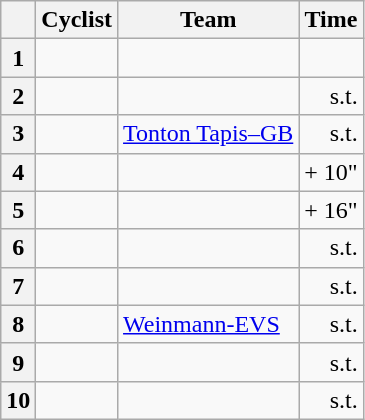<table class="wikitable">
<tr>
<th></th>
<th>Cyclist</th>
<th>Team</th>
<th>Time</th>
</tr>
<tr>
<th>1</th>
<td></td>
<td></td>
<td align="right"></td>
</tr>
<tr>
<th>2</th>
<td></td>
<td></td>
<td align="right">s.t.</td>
</tr>
<tr>
<th>3</th>
<td></td>
<td><a href='#'>Tonton Tapis–GB</a></td>
<td align="right">s.t.</td>
</tr>
<tr>
<th>4</th>
<td></td>
<td></td>
<td align="right">+ 10"</td>
</tr>
<tr>
<th>5</th>
<td></td>
<td></td>
<td align="right">+ 16"</td>
</tr>
<tr>
<th>6</th>
<td></td>
<td></td>
<td align="right">s.t.</td>
</tr>
<tr>
<th>7</th>
<td></td>
<td></td>
<td align="right">s.t.</td>
</tr>
<tr>
<th>8</th>
<td></td>
<td><a href='#'>Weinmann-EVS</a></td>
<td align="right">s.t.</td>
</tr>
<tr>
<th>9</th>
<td></td>
<td></td>
<td align="right">s.t.</td>
</tr>
<tr>
<th>10</th>
<td></td>
<td></td>
<td align="right">s.t.</td>
</tr>
</table>
